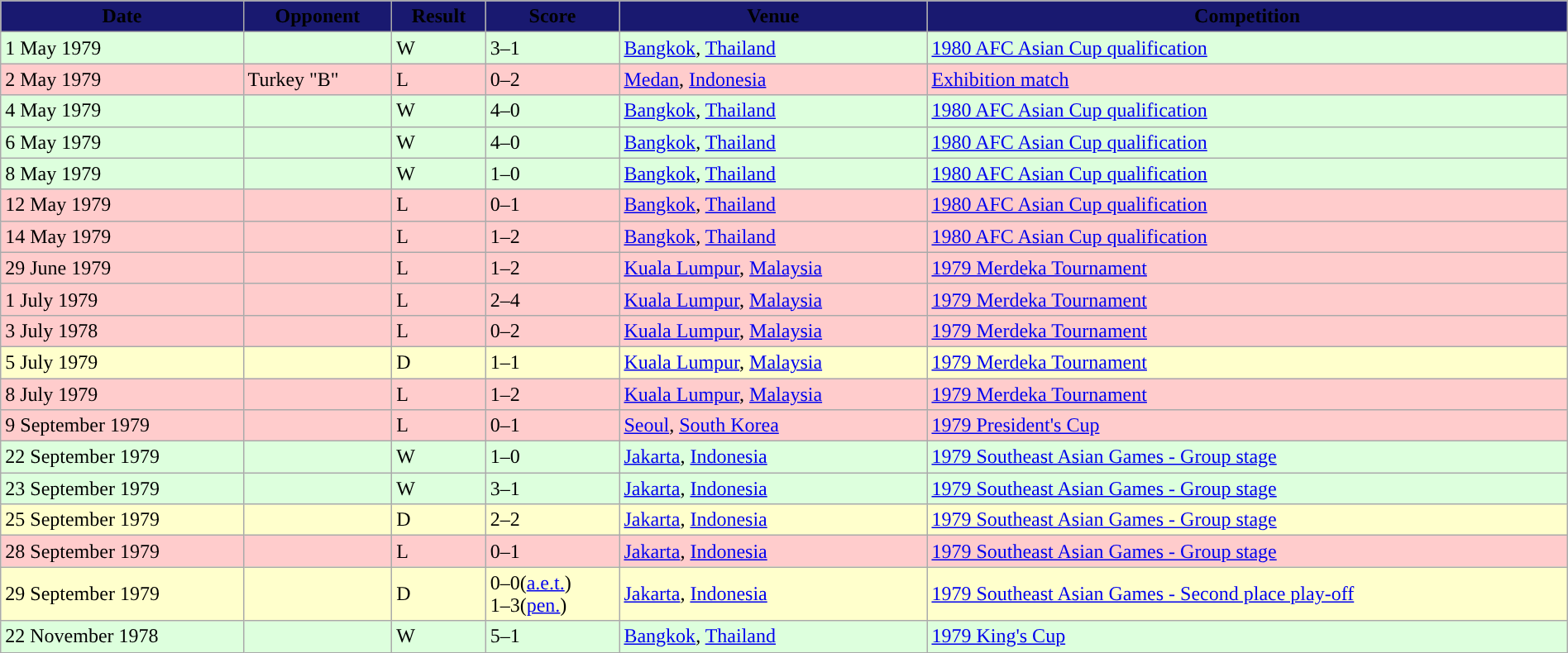<table style="width:100%;" class="wikitable">
<tr>
<th style="background:#191970;"><span>Date</span></th>
<th style="background:#191970;"><span>Opponent</span></th>
<th style="background:#191970;"><span>Result</span></th>
<th style="background:#191970;"><span>Score</span></th>
<th style="background:#191970;"><span>Venue</span></th>
<th style="background:#191970;"><span>Competition</span></th>
</tr>
<tr style="background:#dfd;">
<td>1 May 1979</td>
<td></td>
<td>W</td>
<td>3–1</td>
<td> <a href='#'>Bangkok</a>, <a href='#'>Thailand</a></td>
<td><a href='#'>1980 AFC Asian Cup qualification</a></td>
</tr>
<tr style="background:#fcc;">
<td>2 May 1979</td>
<td> Turkey "B"</td>
<td>L</td>
<td>0–2</td>
<td> <a href='#'>Medan</a>, <a href='#'>Indonesia</a></td>
<td><a href='#'>Exhibition match</a></td>
</tr>
<tr style="background:#dfd;">
<td>4 May 1979</td>
<td></td>
<td>W</td>
<td>4–0</td>
<td> <a href='#'>Bangkok</a>, <a href='#'>Thailand</a></td>
<td><a href='#'>1980 AFC Asian Cup qualification</a></td>
</tr>
<tr style="background:#dfd;">
<td>6 May 1979</td>
<td></td>
<td>W</td>
<td>4–0</td>
<td> <a href='#'>Bangkok</a>, <a href='#'>Thailand</a></td>
<td><a href='#'>1980 AFC Asian Cup qualification</a></td>
</tr>
<tr style="background:#dfd;">
<td>8 May 1979</td>
<td></td>
<td>W</td>
<td>1–0</td>
<td> <a href='#'>Bangkok</a>, <a href='#'>Thailand</a></td>
<td><a href='#'>1980 AFC Asian Cup qualification</a></td>
</tr>
<tr style="background:#fcc;">
<td>12 May 1979</td>
<td></td>
<td>L</td>
<td>0–1</td>
<td> <a href='#'>Bangkok</a>, <a href='#'>Thailand</a></td>
<td><a href='#'>1980 AFC Asian Cup qualification</a></td>
</tr>
<tr style="background:#fcc;">
<td>14 May 1979</td>
<td></td>
<td>L</td>
<td>1–2</td>
<td> <a href='#'>Bangkok</a>, <a href='#'>Thailand</a></td>
<td><a href='#'>1980 AFC Asian Cup qualification</a></td>
</tr>
<tr style="background:#fcc;">
<td>29 June 1979</td>
<td></td>
<td>L</td>
<td>1–2</td>
<td> <a href='#'>Kuala Lumpur</a>, <a href='#'>Malaysia</a></td>
<td><a href='#'>1979 Merdeka Tournament</a></td>
</tr>
<tr style="background:#fcc;">
<td>1 July 1979</td>
<td></td>
<td>L</td>
<td>2–4</td>
<td> <a href='#'>Kuala Lumpur</a>, <a href='#'>Malaysia</a></td>
<td><a href='#'>1979 Merdeka Tournament</a></td>
</tr>
<tr style="background:#fcc;">
<td>3 July 1978</td>
<td></td>
<td>L</td>
<td>0–2</td>
<td> <a href='#'>Kuala Lumpur</a>, <a href='#'>Malaysia</a></td>
<td><a href='#'>1979 Merdeka Tournament</a></td>
</tr>
<tr style="background:#ffc;">
<td>5 July 1979</td>
<td></td>
<td>D</td>
<td>1–1</td>
<td> <a href='#'>Kuala Lumpur</a>, <a href='#'>Malaysia</a></td>
<td><a href='#'>1979 Merdeka Tournament</a></td>
</tr>
<tr style="background:#fcc;">
<td>8 July 1979</td>
<td></td>
<td>L</td>
<td>1–2</td>
<td> <a href='#'>Kuala Lumpur</a>, <a href='#'>Malaysia</a></td>
<td><a href='#'>1979 Merdeka Tournament</a></td>
</tr>
<tr style="background:#fcc;">
<td>9 September 1979</td>
<td></td>
<td>L</td>
<td>0–1</td>
<td> <a href='#'>Seoul</a>, <a href='#'>South Korea</a></td>
<td><a href='#'>1979 President's Cup</a></td>
</tr>
<tr style="background:#dfd;">
<td>22 September 1979</td>
<td></td>
<td>W</td>
<td>1–0</td>
<td> <a href='#'>Jakarta</a>, <a href='#'>Indonesia</a></td>
<td><a href='#'>1979 Southeast Asian Games - Group stage</a></td>
</tr>
<tr style="background:#dfd;">
<td>23 September 1979</td>
<td></td>
<td>W</td>
<td>3–1</td>
<td> <a href='#'>Jakarta</a>, <a href='#'>Indonesia</a></td>
<td><a href='#'>1979 Southeast Asian Games - Group stage</a></td>
</tr>
<tr style="background:#ffc;">
<td>25 September 1979</td>
<td></td>
<td>D</td>
<td>2–2</td>
<td> <a href='#'>Jakarta</a>, <a href='#'>Indonesia</a></td>
<td><a href='#'>1979 Southeast Asian Games - Group stage</a></td>
</tr>
<tr style="background:#fcc;">
<td>28 September 1979</td>
<td></td>
<td>L</td>
<td>0–1</td>
<td> <a href='#'>Jakarta</a>, <a href='#'>Indonesia</a></td>
<td><a href='#'>1979 Southeast Asian Games - Group stage</a></td>
</tr>
<tr style="background:#ffc;">
<td>29 September 1979</td>
<td></td>
<td>D</td>
<td>0–0(<a href='#'>a.e.t.</a>)<br>1–3(<a href='#'>pen.</a>)</td>
<td> <a href='#'>Jakarta</a>, <a href='#'>Indonesia</a></td>
<td><a href='#'>1979 Southeast Asian Games - Second place play-off</a></td>
</tr>
<tr style="background:#dfd;">
<td>22 November 1978</td>
<td></td>
<td>W</td>
<td>5–1</td>
<td> <a href='#'>Bangkok</a>, <a href='#'>Thailand</a></td>
<td><a href='#'>1979 King's Cup</a></td>
</tr>
</table>
